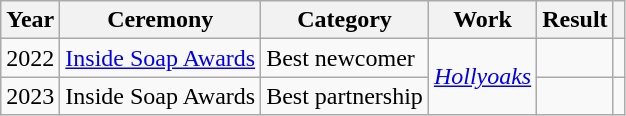<table class="wikitable">
<tr>
<th>Year</th>
<th>Ceremony</th>
<th>Category</th>
<th>Work</th>
<th>Result</th>
<th></th>
</tr>
<tr>
<td>2022</td>
<td><a href='#'>Inside Soap Awards</a></td>
<td>Best newcomer</td>
<td rowspan="2"><em><a href='#'>Hollyoaks</a></em></td>
<td></td>
<td align="center"></td>
</tr>
<tr>
<td>2023</td>
<td>Inside Soap Awards</td>
<td>Best partnership</td>
<td></td>
<td align="center"></td>
</tr>
</table>
